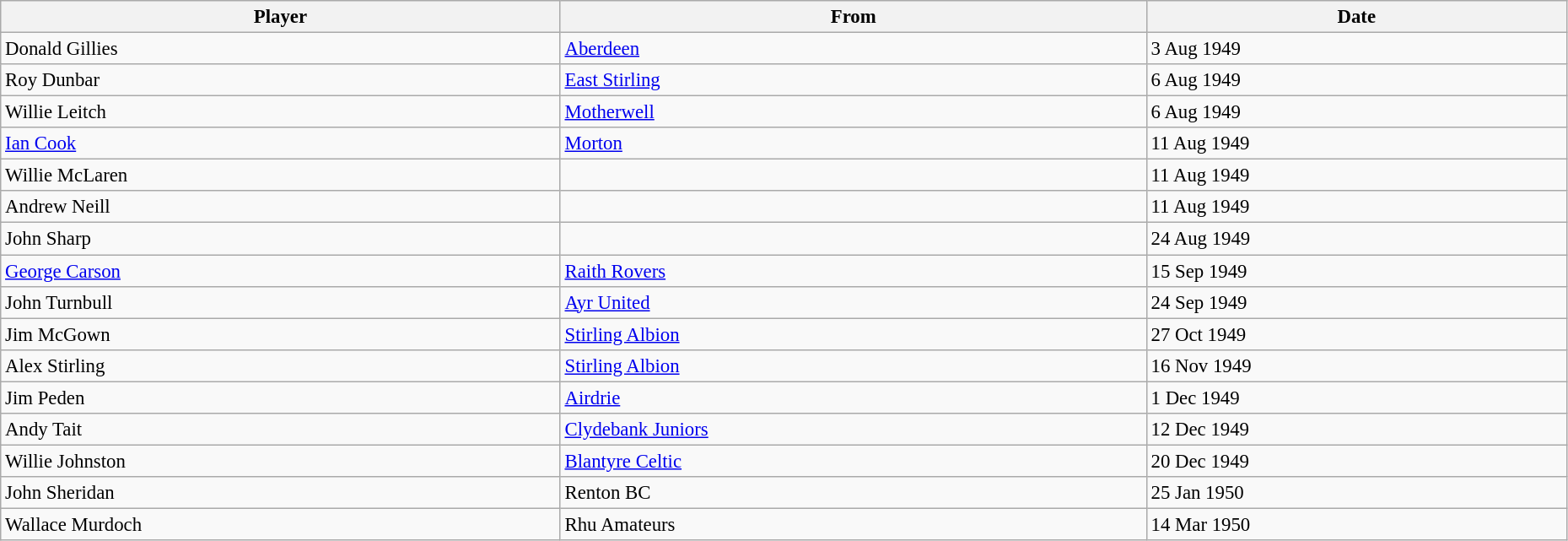<table class="wikitable" style="text-align:center; font-size:95%;width:98%; text-align:left">
<tr>
<th>Player</th>
<th>From</th>
<th>Date</th>
</tr>
<tr>
<td> Donald Gillies</td>
<td> <a href='#'>Aberdeen</a></td>
<td>3 Aug 1949</td>
</tr>
<tr>
<td> Roy Dunbar</td>
<td> <a href='#'>East Stirling</a></td>
<td>6 Aug 1949</td>
</tr>
<tr>
<td> Willie Leitch</td>
<td> <a href='#'>Motherwell</a></td>
<td>6 Aug 1949</td>
</tr>
<tr>
<td> <a href='#'>Ian Cook</a></td>
<td> <a href='#'>Morton</a></td>
<td>11 Aug 1949</td>
</tr>
<tr>
<td> Willie McLaren</td>
<td></td>
<td>11 Aug 1949</td>
</tr>
<tr>
<td> Andrew Neill</td>
<td></td>
<td>11 Aug 1949</td>
</tr>
<tr>
<td> John Sharp</td>
<td></td>
<td>24 Aug 1949</td>
</tr>
<tr>
<td> <a href='#'>George Carson</a></td>
<td> <a href='#'>Raith Rovers</a></td>
<td>15 Sep 1949</td>
</tr>
<tr>
<td> John Turnbull</td>
<td> <a href='#'>Ayr United</a></td>
<td>24 Sep 1949</td>
</tr>
<tr>
<td> Jim McGown</td>
<td> <a href='#'>Stirling Albion</a></td>
<td>27 Oct 1949</td>
</tr>
<tr>
<td> Alex Stirling</td>
<td> <a href='#'>Stirling Albion</a></td>
<td>16 Nov 1949</td>
</tr>
<tr>
<td> Jim Peden</td>
<td> <a href='#'>Airdrie</a></td>
<td>1 Dec 1949</td>
</tr>
<tr>
<td> Andy Tait</td>
<td> <a href='#'>Clydebank Juniors</a></td>
<td>12 Dec 1949</td>
</tr>
<tr>
<td> Willie Johnston</td>
<td> <a href='#'>Blantyre Celtic</a></td>
<td>20 Dec 1949</td>
</tr>
<tr>
<td> John Sheridan</td>
<td> Renton BC</td>
<td>25 Jan 1950</td>
</tr>
<tr>
<td> Wallace Murdoch</td>
<td> Rhu Amateurs</td>
<td>14 Mar 1950</td>
</tr>
</table>
